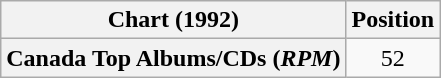<table class="wikitable plainrowheaders" style="text-align:center">
<tr>
<th scope="col">Chart (1992)</th>
<th scope="col">Position</th>
</tr>
<tr>
<th scope="row">Canada Top Albums/CDs (<em>RPM</em>)</th>
<td>52</td>
</tr>
</table>
